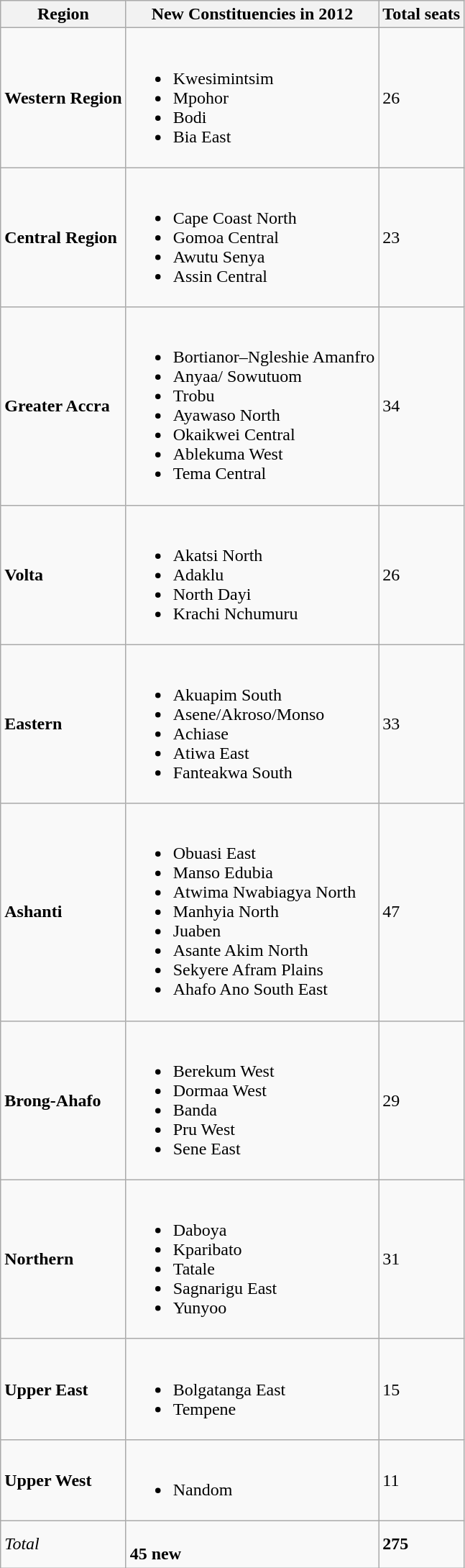<table class="wikitable collapsible collapsed">
<tr>
<th>Region</th>
<th>New Constituencies in 2012</th>
<th>Total seats</th>
</tr>
<tr>
<td><strong>Western Region</strong></td>
<td><br><ul><li>Kwesimintsim</li><li>Mpohor</li><li>Bodi</li><li>Bia East</li></ul></td>
<td>26</td>
</tr>
<tr>
<td><strong>Central Region</strong></td>
<td><br><ul><li>Cape Coast North</li><li>Gomoa Central</li><li>Awutu Senya</li><li>Assin Central</li></ul></td>
<td>23</td>
</tr>
<tr>
<td><strong>Greater Accra</strong></td>
<td><br><ul><li>Bortianor–Ngleshie Amanfro</li><li>Anyaa/ Sowutuom</li><li>Trobu</li><li>Ayawaso North</li><li>Okaikwei Central</li><li>Ablekuma West</li><li>Tema Central</li></ul></td>
<td>34</td>
</tr>
<tr>
<td><strong>Volta</strong></td>
<td><br><ul><li>Akatsi North</li><li>Adaklu</li><li>North Dayi</li><li>Krachi Nchumuru</li></ul></td>
<td>26</td>
</tr>
<tr>
<td><strong>Eastern</strong></td>
<td><br><ul><li>Akuapim South</li><li>Asene/Akroso/Monso</li><li>Achiase</li><li>Atiwa East</li><li>Fanteakwa South</li></ul></td>
<td>33</td>
</tr>
<tr>
<td><strong>Ashanti</strong></td>
<td><br><ul><li>Obuasi East</li><li>Manso Edubia</li><li>Atwima Nwabiagya North</li><li>Manhyia North</li><li>Juaben</li><li>Asante Akim North</li><li>Sekyere Afram Plains</li><li>Ahafo Ano South East</li></ul></td>
<td>47</td>
</tr>
<tr>
<td><strong>Brong-Ahafo</strong></td>
<td><br><ul><li>Berekum West</li><li>Dormaa West</li><li>Banda</li><li>Pru West</li><li>Sene East</li></ul></td>
<td>29</td>
</tr>
<tr>
<td><strong>Northern</strong></td>
<td><br><ul><li>Daboya</li><li>Kparibato</li><li>Tatale</li><li>Sagnarigu East</li><li>Yunyoo</li></ul></td>
<td>31</td>
</tr>
<tr>
<td><strong>Upper East</strong></td>
<td><br><ul><li>Bolgatanga East</li><li>Tempene</li></ul></td>
<td>15</td>
</tr>
<tr>
<td><strong>Upper West</strong></td>
<td><br><ul><li>Nandom</li></ul></td>
<td>11</td>
</tr>
<tr>
<td><em>Total</em></td>
<td><br><strong>45 new</strong></td>
<td><strong>275</strong></td>
</tr>
</table>
